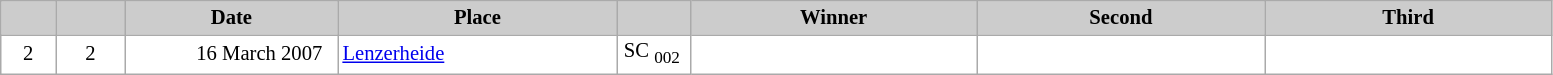<table class="wikitable plainrowheaders" style="background:#fff; font-size:86%; line-height:16px; border:grey solid 1px; border-collapse:collapse;">
<tr style="background:#ccc; text-align:center;">
<td align="center" width="30"></td>
<td align="center" width="40"></td>
<td align="center" width="135"><strong>Date</strong></td>
<td align="center" width="180"><strong>Place</strong></td>
<td align="center" width="42"></td>
<td align="center" width="185"><strong>Winner</strong></td>
<td align="center" width="185"><strong>Second</strong></td>
<td align="center" width="185"><strong>Third</strong></td>
</tr>
<tr>
<td align=center>2</td>
<td align=center>2</td>
<td align=right>16 March 2007  </td>
<td><a href='#'>Lenzerheide</a></td>
<td align=right>SC <sub>002</sub> </td>
<td></td>
<td></td>
<td></td>
</tr>
</table>
